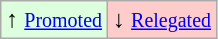<table class="wikitable" align="center">
<tr>
<td style="background:#ddffdd">↑ <small><a href='#'>Promoted</a></small></td>
<td style="background:#ffcccc">↓ <small><a href='#'>Relegated</a></small></td>
</tr>
</table>
